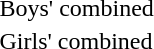<table>
<tr>
<td>Boys' combined<br></td>
<td></td>
<td></td>
<td></td>
</tr>
<tr>
<td>Girls' combined<br></td>
<td></td>
<td></td>
<td></td>
</tr>
</table>
